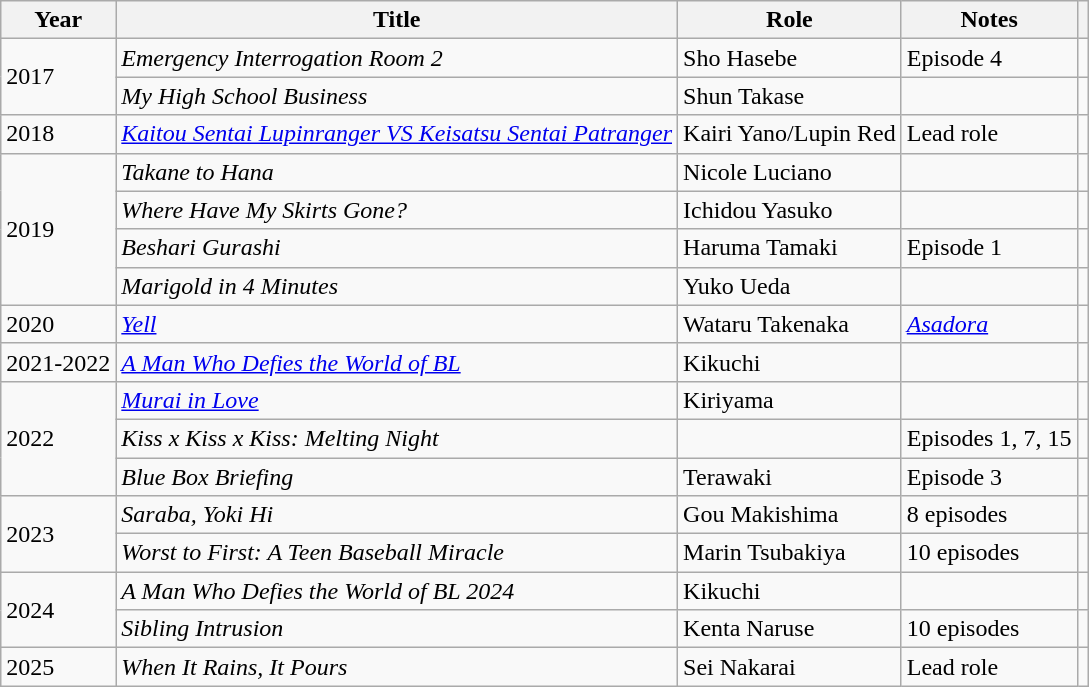<table class="wikitable">
<tr>
<th>Year</th>
<th>Title</th>
<th>Role</th>
<th>Notes</th>
<th></th>
</tr>
<tr>
<td rowspan="2">2017</td>
<td><em>Emergency Interrogation Room 2</em></td>
<td>Sho Hasebe</td>
<td>Episode 4</td>
<td></td>
</tr>
<tr>
<td><em>My High School Business</em></td>
<td>Shun Takase</td>
<td></td>
<td></td>
</tr>
<tr>
<td rowspan="1">2018</td>
<td><em><a href='#'>Kaitou Sentai Lupinranger VS Keisatsu Sentai Patranger</a></em></td>
<td>Kairi Yano/Lupin Red</td>
<td>Lead role</td>
<td></td>
</tr>
<tr>
<td rowspan="4">2019</td>
<td><em>Takane to Hana</em></td>
<td>Nicole Luciano</td>
<td></td>
<td></td>
</tr>
<tr>
<td><em>Where Have My Skirts Gone?</em></td>
<td>Ichidou Yasuko</td>
<td></td>
<td></td>
</tr>
<tr>
<td><em>Beshari Gurashi</em></td>
<td>Haruma Tamaki</td>
<td>Episode 1</td>
<td></td>
</tr>
<tr>
<td><em>Marigold in 4 Minutes</em></td>
<td>Yuko Ueda</td>
<td></td>
<td></td>
</tr>
<tr>
<td>2020</td>
<td><em><a href='#'>Yell</a></em></td>
<td>Wataru Takenaka</td>
<td><em><a href='#'>Asadora</a></em></td>
<td></td>
</tr>
<tr>
<td>2021-2022</td>
<td><em><a href='#'>A Man Who Defies the World of BL</a></em></td>
<td>Kikuchi</td>
<td></td>
<td></td>
</tr>
<tr>
<td rowspan="3">2022</td>
<td><em><a href='#'>Murai in Love</a></em></td>
<td>Kiriyama</td>
<td></td>
<td></td>
</tr>
<tr>
<td><em>Kiss x Kiss x Kiss: Melting Night</em></td>
<td></td>
<td>Episodes 1, 7, 15</td>
<td></td>
</tr>
<tr>
<td><em>Blue Box Briefing</em></td>
<td>Terawaki</td>
<td>Episode 3</td>
<td></td>
</tr>
<tr>
<td rowspan="2">2023</td>
<td><em>Saraba, Yoki Hi</em></td>
<td>Gou Makishima</td>
<td>8 episodes</td>
<td></td>
</tr>
<tr>
<td><em>Worst to First: A Teen Baseball Miracle</em></td>
<td>Marin Tsubakiya</td>
<td>10 episodes</td>
<td></td>
</tr>
<tr>
<td rowspan="2">2024</td>
<td><em>A Man Who Defies the World of BL 2024</em></td>
<td>Kikuchi</td>
<td></td>
<td></td>
</tr>
<tr>
<td><em>Sibling Intrusion</em></td>
<td>Kenta Naruse</td>
<td>10 episodes</td>
<td></td>
</tr>
<tr>
<td>2025</td>
<td><em>When It Rains, It Pours</em></td>
<td>Sei Nakarai</td>
<td>Lead role</td>
<td></td>
</tr>
</table>
